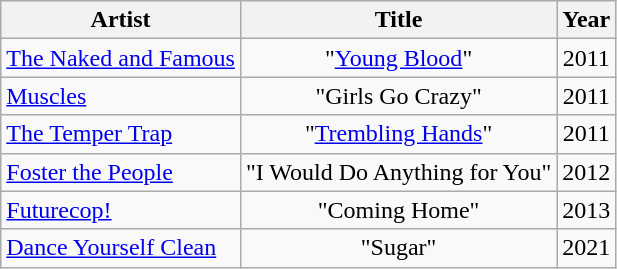<table class="wikitable" style="text-align:center;">
<tr>
<th>Artist</th>
<th>Title</th>
<th>Year</th>
</tr>
<tr>
<td align="left"><a href='#'>The Naked and Famous</a></td>
<td>"<a href='#'>Young Blood</a>"</td>
<td>2011</td>
</tr>
<tr>
<td align="left"><a href='#'>Muscles</a></td>
<td>"Girls Go Crazy"</td>
<td>2011</td>
</tr>
<tr>
<td align="left"><a href='#'>The Temper Trap</a></td>
<td>"<a href='#'>Trembling Hands</a>"</td>
<td>2011</td>
</tr>
<tr>
<td align="left"><a href='#'>Foster the People</a></td>
<td>"I Would Do Anything for You"</td>
<td>2012</td>
</tr>
<tr>
<td align="left"><a href='#'>Futurecop!</a></td>
<td>"Coming Home"</td>
<td>2013</td>
</tr>
<tr>
<td align="left"><a href='#'>Dance Yourself Clean</a></td>
<td>"Sugar"</td>
<td>2021</td>
</tr>
</table>
